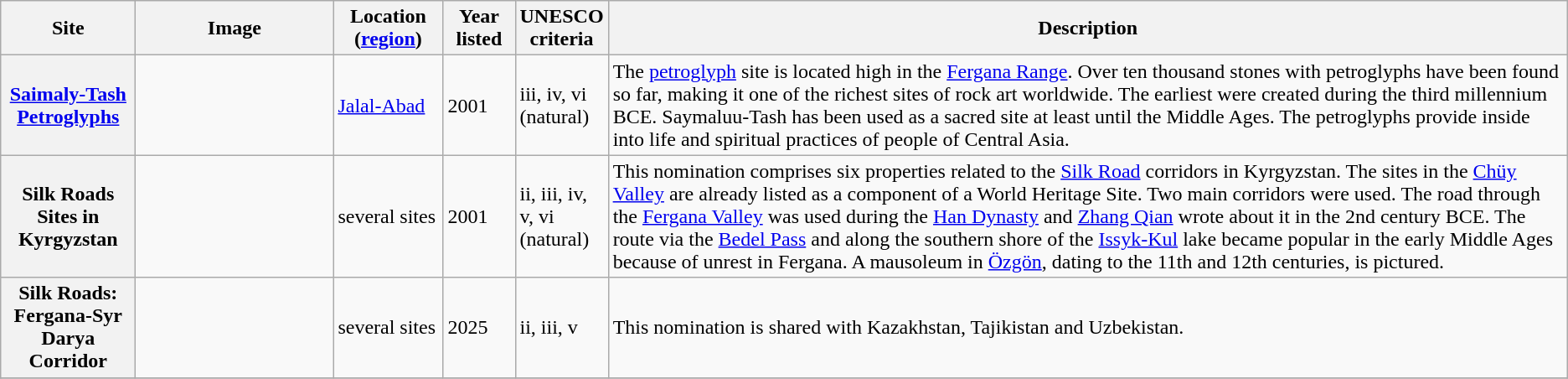<table class="wikitable sortable plainrowheaders">
<tr>
<th style="width:100px;" scope="col">Site</th>
<th class="unsortable" style="width:150px;" scope="col">Image</th>
<th style="width:80px;" scope="col">Location (<a href='#'>region</a>)</th>
<th style="width:50px;" scope="col">Year listed</th>
<th style="width:60px;" scope="col">UNESCO criteria</th>
<th scope="col" class="unsortable">Description</th>
</tr>
<tr>
<th scope="row"><a href='#'>Saimaly-Tash Petroglyphs</a></th>
<td></td>
<td><a href='#'>Jalal-Abad</a></td>
<td>2001</td>
<td>iii, iv, vi (natural)</td>
<td>The <a href='#'>petroglyph</a> site is located high in the <a href='#'>Fergana Range</a>. Over ten thousand stones with petroglyphs have been found so far, making it one of the richest sites of rock art worldwide. The earliest were created during the third millennium BCE. Saymaluu-Tash has been used as a sacred site at least until the Middle Ages. The petroglyphs provide inside into life and spiritual practices of people of Central Asia.</td>
</tr>
<tr>
<th scope="row">Silk Roads Sites in Kyrgyzstan</th>
<td></td>
<td>several sites</td>
<td>2001</td>
<td>ii, iii, iv, v, vi (natural)</td>
<td>This nomination comprises six properties related to the <a href='#'>Silk Road</a> corridors in Kyrgyzstan. The sites in the <a href='#'>Chüy Valley</a> are already listed as a component of a World Heritage Site. Two main corridors were used. The road through the <a href='#'>Fergana Valley</a> was used during the <a href='#'>Han Dynasty</a> and <a href='#'>Zhang Qian</a> wrote about it in the 2nd century BCE. The route via the <a href='#'>Bedel Pass</a> and along the southern shore of the <a href='#'>Issyk-Kul</a> lake became popular in the early Middle Ages because of unrest in Fergana. A mausoleum in <a href='#'>Özgön</a>, dating to the 11th and 12th centuries, is pictured.</td>
</tr>
<tr>
<th scope="row">Silk Roads: Fergana-Syr Darya Corridor</th>
<td></td>
<td>several sites</td>
<td>2025</td>
<td>ii, iii, v</td>
<td>This nomination is shared with Kazakhstan, Tajikistan and Uzbekistan.</td>
</tr>
<tr>
</tr>
</table>
